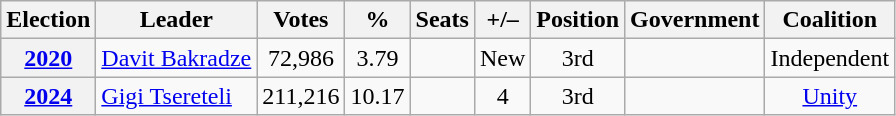<table class="wikitable" style="text-align: center;">
<tr>
<th>Election</th>
<th>Leader</th>
<th>Votes</th>
<th>%</th>
<th>Seats</th>
<th>+/–</th>
<th>Position</th>
<th>Government</th>
<th>Coalition</th>
</tr>
<tr>
<th><a href='#'>2020</a></th>
<td align="left"><a href='#'>Davit Bakradze</a></td>
<td>72,986</td>
<td>3.79</td>
<td></td>
<td>New</td>
<td>3rd</td>
<td></td>
<td>Independent</td>
</tr>
<tr>
<th><a href='#'>2024</a></th>
<td align="left"><a href='#'>Gigi Tsereteli</a></td>
<td>211,216</td>
<td>10.17</td>
<td></td>
<td> 4</td>
<td>3rd</td>
<td></td>
<td><a href='#'>Unity</a></td>
</tr>
</table>
